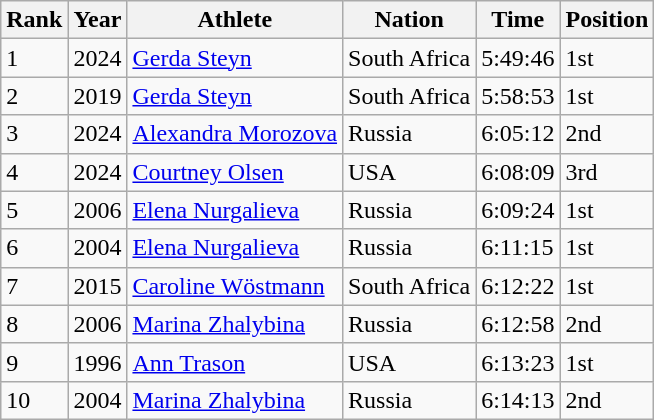<table class="wikitable sortable">
<tr>
<th>Rank</th>
<th>Year</th>
<th>Athlete</th>
<th>Nation</th>
<th>Time</th>
<th>Position</th>
</tr>
<tr>
<td>1</td>
<td>2024</td>
<td><a href='#'>Gerda Steyn</a></td>
<td> South Africa</td>
<td>5:49:46</td>
<td>1st</td>
</tr>
<tr>
<td>2</td>
<td>2019</td>
<td><a href='#'>Gerda Steyn</a></td>
<td> South Africa</td>
<td>5:58:53</td>
<td>1st</td>
</tr>
<tr>
<td>3</td>
<td>2024</td>
<td><a href='#'>Alexandra Morozova</a></td>
<td> Russia</td>
<td>6:05:12</td>
<td>2nd</td>
</tr>
<tr>
<td>4</td>
<td>2024</td>
<td><a href='#'>Courtney Olsen</a></td>
<td> USA</td>
<td>6:08:09</td>
<td>3rd</td>
</tr>
<tr>
<td>5</td>
<td>2006</td>
<td><a href='#'>Elena Nurgalieva</a></td>
<td> Russia</td>
<td>6:09:24</td>
<td>1st</td>
</tr>
<tr>
<td>6</td>
<td>2004</td>
<td><a href='#'>Elena Nurgalieva</a></td>
<td> Russia</td>
<td>6:11:15</td>
<td>1st</td>
</tr>
<tr>
<td>7</td>
<td>2015</td>
<td><a href='#'>Caroline Wöstmann</a></td>
<td> South Africa</td>
<td>6:12:22</td>
<td>1st</td>
</tr>
<tr>
<td>8</td>
<td>2006</td>
<td><a href='#'>Marina Zhalybina</a></td>
<td> Russia</td>
<td>6:12:58</td>
<td>2nd</td>
</tr>
<tr>
<td>9</td>
<td>1996</td>
<td><a href='#'>Ann Trason</a></td>
<td> USA</td>
<td>6:13:23</td>
<td>1st</td>
</tr>
<tr>
<td>10</td>
<td>2004</td>
<td><a href='#'>Marina Zhalybina</a></td>
<td> Russia</td>
<td>6:14:13</td>
<td>2nd</td>
</tr>
</table>
